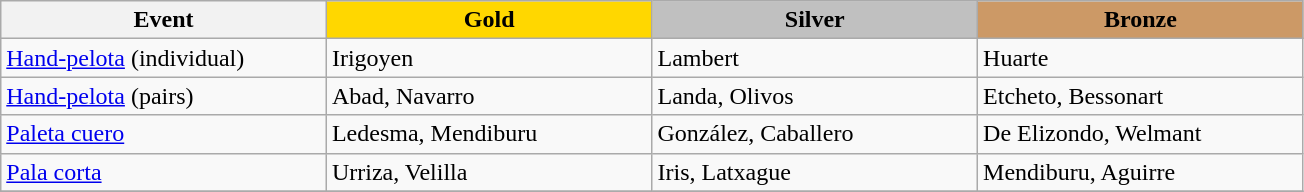<table class="wikitable" style="max-width: 23cm; width: 100%">
<tr>
<th scope="col">Event</th>
<th scope="col" style="background-color:gold; width:25%">Gold</th>
<th scope="col" style="background-color:silver; width:25%; width:25%">Silver</th>
<th scope="col" style="background-color:#cc9966; width:25%">Bronze</th>
</tr>
<tr>
<td><a href='#'>Hand-pelota</a> (individual)</td>
<td> Irigoyen</td>
<td> Lambert</td>
<td> Huarte</td>
</tr>
<tr>
<td><a href='#'>Hand-pelota</a> (pairs)</td>
<td> Abad, Navarro</td>
<td> Landa, Olivos</td>
<td> Etcheto, Bessonart</td>
</tr>
<tr>
<td><a href='#'>Paleta cuero</a></td>
<td> Ledesma, Mendiburu</td>
<td> González, Caballero</td>
<td> De Elizondo, Welmant</td>
</tr>
<tr>
<td><a href='#'>Pala corta</a></td>
<td> Urriza, Velilla</td>
<td> Iris, Latxague</td>
<td> Mendiburu, Aguirre</td>
</tr>
<tr>
</tr>
</table>
